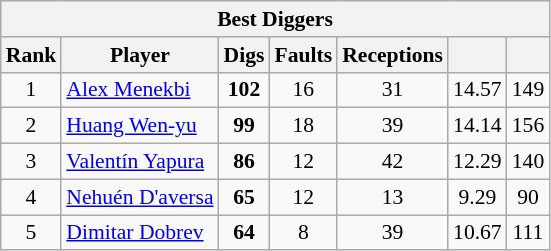<table class="wikitable sortable" style="font-size:90%; text-align:center">
<tr>
<th colspan=7>Best Diggers</th>
</tr>
<tr>
<th class="unsortable">Rank</th>
<th class="unsortable">Player</th>
<th>Digs</th>
<th>Faults</th>
<th>Receptions</th>
<th></th>
<th></th>
</tr>
<tr>
<td>1</td>
<td align=left> <a href='#'>Alex Menekbi</a></td>
<td><strong>102</strong></td>
<td>16</td>
<td>31</td>
<td>14.57</td>
<td>149</td>
</tr>
<tr>
<td>2</td>
<td align=left> <a href='#'>Huang Wen-yu</a></td>
<td><strong>99</strong></td>
<td>18</td>
<td>39</td>
<td>14.14</td>
<td>156</td>
</tr>
<tr>
<td>3</td>
<td align=left> <a href='#'>Valentín Yapura</a></td>
<td><strong>86</strong></td>
<td>12</td>
<td>42</td>
<td>12.29</td>
<td>140</td>
</tr>
<tr>
<td>4</td>
<td align=left> <a href='#'>Nehuén D'aversa</a></td>
<td><strong>65</strong></td>
<td>12</td>
<td>13</td>
<td>9.29</td>
<td>90</td>
</tr>
<tr>
<td>5</td>
<td align=left> <a href='#'>Dimitar Dobrev</a></td>
<td><strong>64</strong></td>
<td>8</td>
<td>39</td>
<td>10.67</td>
<td>111</td>
</tr>
</table>
